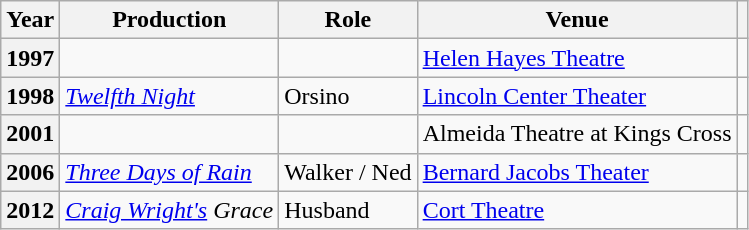<table class="wikitable plainrowheaders sortable">
<tr>
<th scope="col">Year</th>
<th scope="col">Production</th>
<th scope="col">Role</th>
<th scope="col">Venue</th>
<th scope="col" class="unsortable"></th>
</tr>
<tr>
<th scope=row>1997</th>
<td><em></em></td>
<td></td>
<td><a href='#'>Helen Hayes Theatre</a></td>
<td align="center"></td>
</tr>
<tr>
<th scope=row>1998</th>
<td><em><a href='#'>Twelfth Night</a></em></td>
<td>Orsino</td>
<td><a href='#'>Lincoln Center Theater</a></td>
<td align="center"></td>
</tr>
<tr>
<th scope=row>2001</th>
<td><em></em></td>
<td></td>
<td>Almeida Theatre at Kings Cross</td>
<td align="center"></td>
</tr>
<tr>
<th scope=row>2006</th>
<td><em><a href='#'>Three Days of Rain</a></em></td>
<td>Walker / Ned</td>
<td><a href='#'>Bernard Jacobs Theater</a></td>
<td align="center"></td>
</tr>
<tr>
<th scope=row>2012</th>
<td><em><a href='#'>Craig Wright's</a> Grace</em></td>
<td>Husband</td>
<td><a href='#'>Cort Theatre</a></td>
<td align="center"></td>
</tr>
</table>
